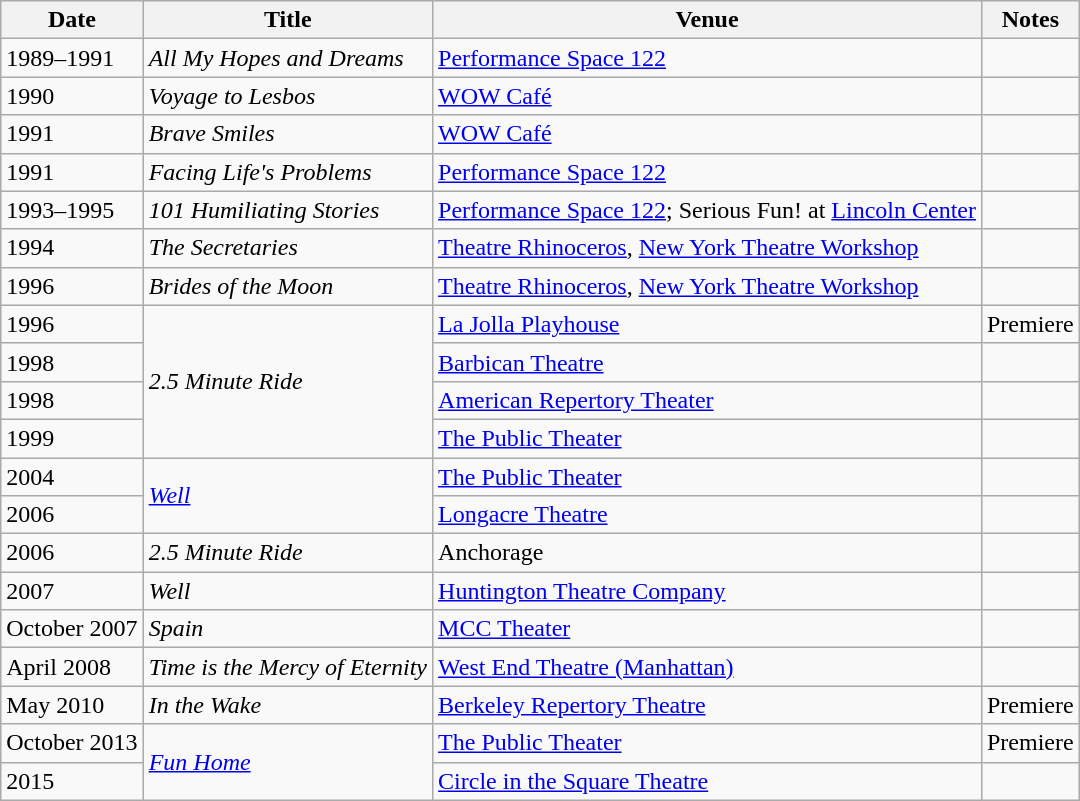<table class="wikitable sortable">
<tr>
<th>Date</th>
<th>Title</th>
<th>Venue</th>
<th>Notes</th>
</tr>
<tr>
<td>1989–1991</td>
<td><em>All My Hopes and Dreams</em></td>
<td><a href='#'>Performance Space 122</a></td>
<td></td>
</tr>
<tr>
<td>1990</td>
<td><em>Voyage to Lesbos</em></td>
<td><a href='#'>WOW Café</a></td>
<td></td>
</tr>
<tr>
<td>1991</td>
<td><em>Brave Smiles</em></td>
<td><a href='#'>WOW Café</a></td>
<td></td>
</tr>
<tr>
<td>1991</td>
<td><em>Facing Life's Problems</em></td>
<td><a href='#'>Performance Space 122</a></td>
<td></td>
</tr>
<tr>
<td>1993–1995</td>
<td><em>101 Humiliating Stories</em></td>
<td><a href='#'>Performance Space 122</a>; Serious Fun! at <a href='#'>Lincoln Center</a></td>
<td></td>
</tr>
<tr>
<td>1994</td>
<td><em>The Secretaries</em></td>
<td><a href='#'>Theatre Rhinoceros</a>, <a href='#'>New York Theatre Workshop</a></td>
<td></td>
</tr>
<tr>
<td>1996</td>
<td><em>Brides of the Moon</em></td>
<td><a href='#'>Theatre Rhinoceros</a>, <a href='#'>New York Theatre Workshop</a></td>
<td></td>
</tr>
<tr>
<td>1996</td>
<td rowspan=4><em>2.5 Minute Ride</em></td>
<td><a href='#'>La Jolla Playhouse</a></td>
<td>Premiere</td>
</tr>
<tr>
<td>1998</td>
<td><a href='#'>Barbican Theatre</a></td>
<td></td>
</tr>
<tr>
<td>1998</td>
<td><a href='#'>American Repertory Theater</a></td>
<td></td>
</tr>
<tr>
<td>1999</td>
<td><a href='#'>The Public Theater</a></td>
<td></td>
</tr>
<tr>
<td>2004</td>
<td rowspan=2><em><a href='#'>Well</a></em></td>
<td><a href='#'>The Public Theater</a></td>
<td></td>
</tr>
<tr>
<td>2006</td>
<td><a href='#'>Longacre Theatre</a></td>
<td></td>
</tr>
<tr>
<td>2006</td>
<td><em>2.5 Minute Ride</em></td>
<td>Anchorage</td>
<td></td>
</tr>
<tr>
<td>2007</td>
<td><em>Well</em></td>
<td><a href='#'>Huntington Theatre Company</a></td>
<td></td>
</tr>
<tr>
<td>October 2007</td>
<td><em>Spain</em></td>
<td><a href='#'>MCC Theater</a></td>
<td></td>
</tr>
<tr>
<td>April 2008</td>
<td><em>Time is the Mercy of Eternity</em></td>
<td><a href='#'>West End Theatre (Manhattan)</a></td>
<td></td>
</tr>
<tr>
<td>May 2010</td>
<td><em>In the Wake</em></td>
<td><a href='#'>Berkeley Repertory Theatre</a></td>
<td>Premiere</td>
</tr>
<tr>
<td>October 2013</td>
<td rowspan=2><em><a href='#'>Fun Home</a></em></td>
<td><a href='#'>The Public Theater</a></td>
<td>Premiere</td>
</tr>
<tr>
<td>2015</td>
<td><a href='#'>Circle in the Square Theatre</a></td>
<td></td>
</tr>
</table>
